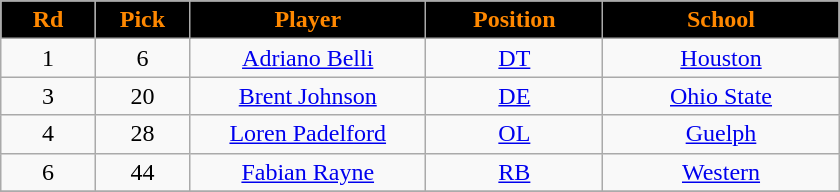<table class="wikitable sortable">
<tr>
<th style="background:black;color:#FF8800;"  width="8%">Rd</th>
<th style="background:black;color:#FF8800;"  width="8%">Pick</th>
<th style="background:black;color:#FF8800;"  width="20%">Player</th>
<th style="background:black;color:#FF8800;"  width="15%">Position</th>
<th style="background:black;color:#FF8800;"  width="20%">School</th>
</tr>
<tr align="center">
<td align=center>1</td>
<td>6</td>
<td><a href='#'>Adriano Belli</a></td>
<td><a href='#'>DT</a></td>
<td><a href='#'>Houston</a></td>
</tr>
<tr align="center">
<td align=center>3</td>
<td>20</td>
<td><a href='#'>Brent Johnson</a></td>
<td><a href='#'>DE</a></td>
<td><a href='#'>Ohio State</a></td>
</tr>
<tr align="center">
<td align=center>4</td>
<td>28</td>
<td><a href='#'>Loren Padelford</a></td>
<td><a href='#'>OL</a></td>
<td><a href='#'>Guelph</a></td>
</tr>
<tr align="center">
<td align=center>6</td>
<td>44</td>
<td><a href='#'>Fabian Rayne</a></td>
<td><a href='#'>RB</a></td>
<td><a href='#'>Western</a></td>
</tr>
<tr>
</tr>
</table>
